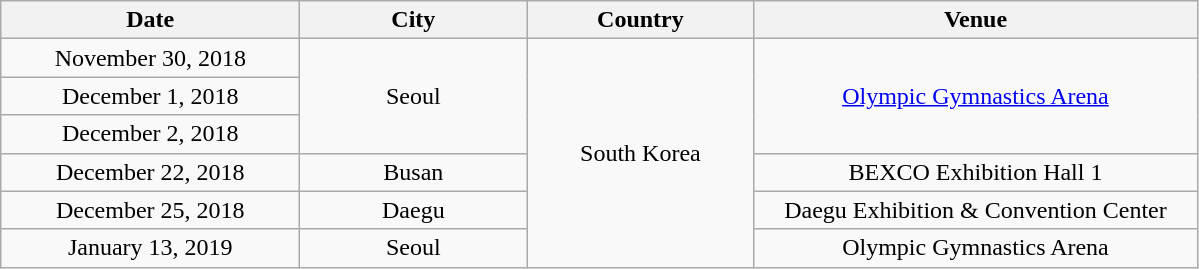<table class="wikitable" style="text-align:center;">
<tr>
<th scope="col" style="width:12em;">Date</th>
<th scope="col" style="width:9em;">City</th>
<th scope="col" style="width:9em;">Country</th>
<th scope="col" style="width:18em;">Venue</th>
</tr>
<tr>
<td>November 30, 2018</td>
<td rowspan="3">Seoul</td>
<td rowspan="6">South Korea</td>
<td rowspan="3"><a href='#'>Olympic Gymnastics Arena</a></td>
</tr>
<tr>
<td>December 1, 2018</td>
</tr>
<tr>
<td>December 2, 2018</td>
</tr>
<tr>
<td>December 22, 2018</td>
<td>Busan</td>
<td>BEXCO Exhibition Hall 1</td>
</tr>
<tr>
<td>December 25, 2018</td>
<td>Daegu</td>
<td>Daegu Exhibition & Convention Center</td>
</tr>
<tr>
<td>January 13, 2019</td>
<td>Seoul</td>
<td>Olympic Gymnastics Arena</td>
</tr>
</table>
